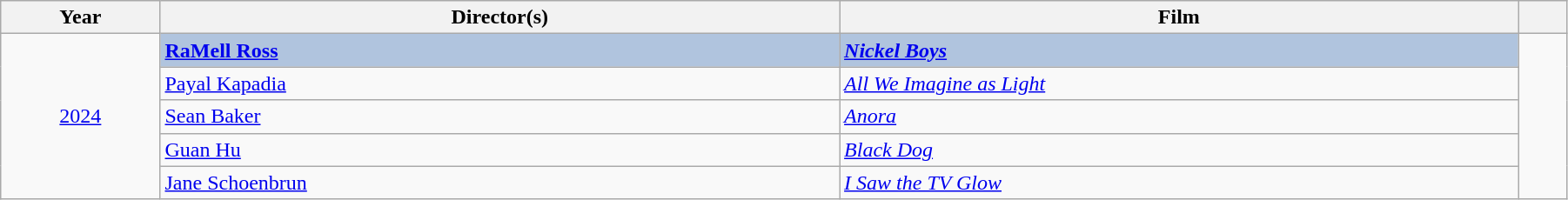<table class="wikitable" width="95%" cellpadding="5">
<tr>
<th width="100"><strong>Year</strong></th>
<th width="450"><strong>Director(s)</strong></th>
<th width="450"><strong>Film</strong></th>
<th width="25"><strong></strong></th>
</tr>
<tr>
<td rowspan="5" style="text-align:center;"><a href='#'>2024</a></td>
<td style="background:#B0C4DE"><strong><a href='#'>RaMell Ross</a></strong></td>
<td style="background:#B0C4DE"><strong><em><a href='#'>Nickel Boys</a></em></strong></td>
<td rowspan="5" style="text-align:center;"></td>
</tr>
<tr>
<td><a href='#'>Payal Kapadia</a></td>
<td><em><a href='#'>All We Imagine as Light</a></em></td>
</tr>
<tr>
<td><a href='#'>Sean Baker</a></td>
<td><em><a href='#'>Anora</a></em></td>
</tr>
<tr>
<td><a href='#'>Guan Hu</a></td>
<td><em><a href='#'>Black Dog</a></em></td>
</tr>
<tr>
<td><a href='#'>Jane Schoenbrun</a></td>
<td><em><a href='#'>I Saw the TV Glow</a></em></td>
</tr>
</table>
